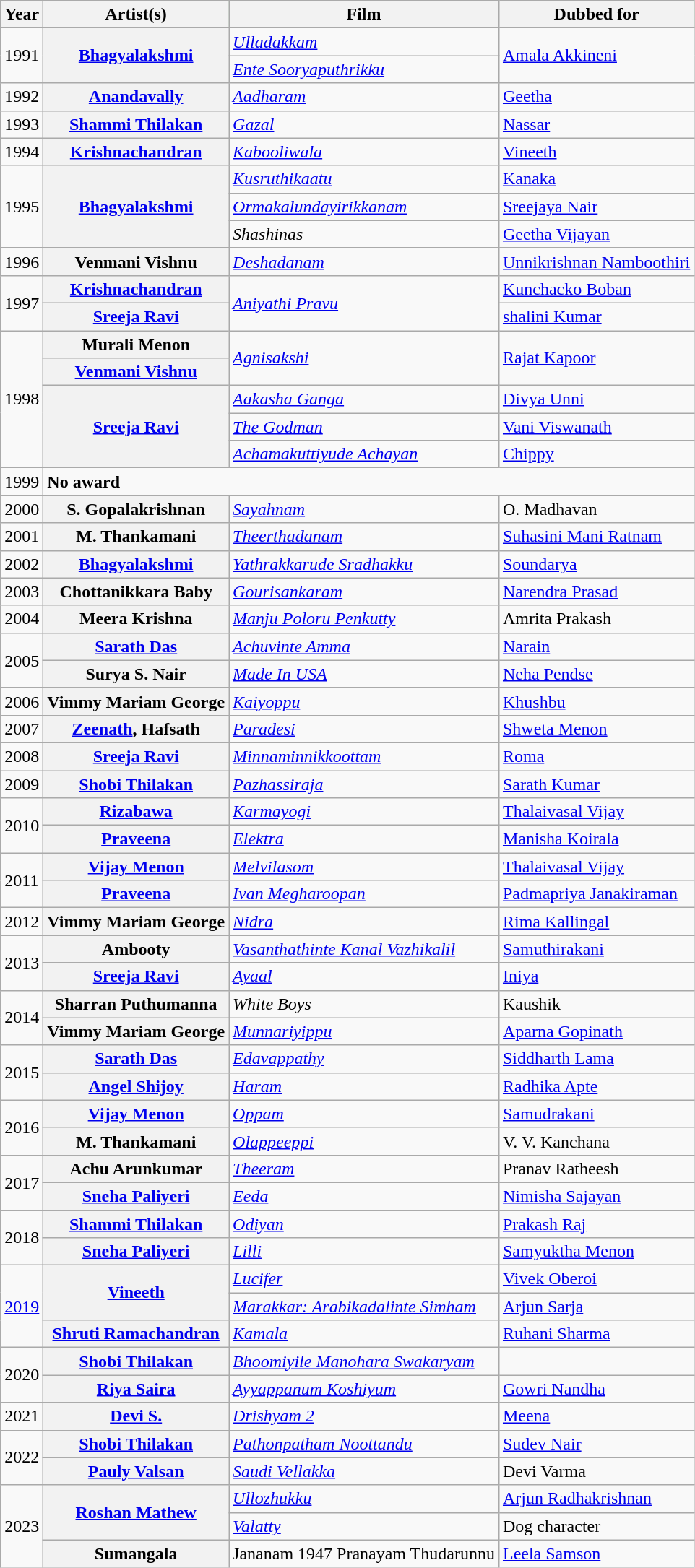<table class="wikitable sortable">
<tr style="background:#cfc; text-align:center;">
<th class="sortable">Year</th>
<th class="sortable">Artist(s)</th>
<th class="sortable">Film</th>
<th class="sortable">Dubbed for</th>
</tr>
<tr>
<td rowspan='2'>1991</td>
<th rowspan='2'><a href='#'>Bhagyalakshmi</a></th>
<td><em><a href='#'>Ulladakkam</a></em></td>
<td rowspan='2'><a href='#'>Amala Akkineni</a></td>
</tr>
<tr>
<td><em><a href='#'>Ente Sooryaputhrikku</a></em></td>
</tr>
<tr>
<td>1992</td>
<th><a href='#'>Anandavally</a></th>
<td><em><a href='#'>Aadharam</a></em></td>
<td><a href='#'>Geetha</a></td>
</tr>
<tr>
<td>1993</td>
<th><a href='#'>Shammi Thilakan</a></th>
<td><em><a href='#'>Gazal</a></em></td>
<td><a href='#'>Nassar</a></td>
</tr>
<tr>
<td>1994</td>
<th><a href='#'>Krishnachandran</a></th>
<td><em><a href='#'>Kabooliwala</a></em></td>
<td><a href='#'>Vineeth</a></td>
</tr>
<tr>
<td rowspan='3'>1995</td>
<th rowspan='3'><a href='#'>Bhagyalakshmi</a></th>
<td><em><a href='#'>Kusruthikaatu</a></em></td>
<td><a href='#'>Kanaka</a></td>
</tr>
<tr>
<td><em><a href='#'>Ormakalundayirikkanam</a></em></td>
<td><a href='#'>Sreejaya Nair</a></td>
</tr>
<tr>
<td><em>Shashinas</em></td>
<td><a href='#'>Geetha Vijayan</a></td>
</tr>
<tr>
<td>1996</td>
<th>Venmani Vishnu</th>
<td><em><a href='#'>Deshadanam</a></em></td>
<td><a href='#'>Unnikrishnan Namboothiri</a></td>
</tr>
<tr>
<td rowspan='2'>1997</td>
<th><a href='#'>Krishnachandran</a></th>
<td rowspan='2'><em><a href='#'>Aniyathi Pravu</a></em></td>
<td><a href='#'>Kunchacko Boban</a></td>
</tr>
<tr>
<th><a href='#'>Sreeja Ravi</a></th>
<td><a href='#'>shalini Kumar</a></td>
</tr>
<tr>
<td rowspan='5'>1998</td>
<th>Murali Menon</th>
<td rowspan='2'><em><a href='#'>Agnisakshi</a></em></td>
<td rowspan='2'><a href='#'>Rajat Kapoor</a></td>
</tr>
<tr>
<th><a href='#'>Venmani Vishnu</a></th>
</tr>
<tr>
<th rowspan='3'><a href='#'>Sreeja Ravi</a></th>
<td><em><a href='#'>Aakasha Ganga</a></em></td>
<td><a href='#'>Divya Unni</a></td>
</tr>
<tr>
<td><em><a href='#'>The Godman</a></em></td>
<td><a href='#'>Vani Viswanath</a></td>
</tr>
<tr>
<td><em><a href='#'>Achamakuttiyude Achayan</a></em></td>
<td><a href='#'>Chippy</a></td>
</tr>
<tr>
<td>1999</td>
<td colspan='3'><strong>No award</strong></td>
</tr>
<tr>
<td>2000</td>
<th>S. Gopalakrishnan</th>
<td><em><a href='#'>Sayahnam</a></em></td>
<td>O. Madhavan</td>
</tr>
<tr>
<td>2001</td>
<th>M. Thankamani</th>
<td><em><a href='#'>Theerthadanam</a></em></td>
<td><a href='#'>Suhasini Mani Ratnam</a></td>
</tr>
<tr>
<td>2002</td>
<th><a href='#'>Bhagyalakshmi</a></th>
<td><em><a href='#'>Yathrakkarude Sradhakku</a></em></td>
<td><a href='#'>Soundarya</a></td>
</tr>
<tr>
<td>2003</td>
<th>Chottanikkara Baby</th>
<td><em><a href='#'>Gourisankaram</a></em></td>
<td><a href='#'>Narendra Prasad</a></td>
</tr>
<tr>
<td>2004</td>
<th>Meera Krishna</th>
<td><em><a href='#'>Manju Poloru Penkutty</a></em></td>
<td>Amrita Prakash</td>
</tr>
<tr>
<td rowspan='2'>2005</td>
<th><a href='#'>Sarath Das</a></th>
<td><em><a href='#'>Achuvinte Amma</a></em></td>
<td><a href='#'>Narain</a></td>
</tr>
<tr>
<th>Surya S. Nair</th>
<td><em><a href='#'>Made In USA</a></em></td>
<td><a href='#'>Neha Pendse</a></td>
</tr>
<tr>
<td>2006</td>
<th>Vimmy Mariam George</th>
<td><em><a href='#'>Kaiyoppu</a></em></td>
<td><a href='#'>Khushbu</a></td>
</tr>
<tr>
<td>2007</td>
<th><a href='#'>Zeenath</a>, Hafsath</th>
<td><em><a href='#'>Paradesi</a></em></td>
<td><a href='#'>Shweta Menon</a></td>
</tr>
<tr>
<td>2008</td>
<th><a href='#'>Sreeja Ravi</a></th>
<td><em><a href='#'>Minnaminnikkoottam</a></em></td>
<td><a href='#'>Roma</a></td>
</tr>
<tr>
<td>2009</td>
<th><a href='#'>Shobi Thilakan</a></th>
<td><em><a href='#'>Pazhassiraja</a></em></td>
<td><a href='#'>Sarath Kumar</a></td>
</tr>
<tr>
<td rowspan='2'>2010</td>
<th><a href='#'>Rizabawa</a></th>
<td><em><a href='#'>Karmayogi</a></em></td>
<td><a href='#'>Thalaivasal Vijay</a></td>
</tr>
<tr>
<th><a href='#'>Praveena</a></th>
<td><em><a href='#'>Elektra</a></em></td>
<td><a href='#'>Manisha Koirala</a></td>
</tr>
<tr>
<td rowspan='2'>2011</td>
<th><a href='#'>Vijay Menon</a></th>
<td><em><a href='#'>Melvilasom</a></em></td>
<td><a href='#'>Thalaivasal Vijay</a></td>
</tr>
<tr>
<th><a href='#'>Praveena</a></th>
<td><em><a href='#'>Ivan Megharoopan</a></em></td>
<td><a href='#'>Padmapriya Janakiraman</a></td>
</tr>
<tr>
<td>2012</td>
<th>Vimmy Mariam George</th>
<td><em><a href='#'>Nidra</a></em></td>
<td><a href='#'>Rima Kallingal</a></td>
</tr>
<tr>
<td rowspan='2'>2013</td>
<th>Ambooty</th>
<td><em><a href='#'>Vasanthathinte Kanal Vazhikalil</a></em></td>
<td><a href='#'>Samuthirakani</a></td>
</tr>
<tr>
<th><a href='#'>Sreeja Ravi</a></th>
<td><em><a href='#'>Ayaal</a></em></td>
<td><a href='#'>Iniya</a></td>
</tr>
<tr>
<td rowspan='2'>2014</td>
<th>Sharran Puthumanna</th>
<td><em>White Boys</em></td>
<td>Kaushik</td>
</tr>
<tr>
<th>Vimmy Mariam George</th>
<td><em><a href='#'>Munnariyippu</a></em></td>
<td><a href='#'>Aparna Gopinath</a></td>
</tr>
<tr>
<td rowspan='2'>2015</td>
<th><a href='#'>Sarath Das</a></th>
<td><em><a href='#'>Edavappathy</a></em></td>
<td><a href='#'>Siddharth Lama</a></td>
</tr>
<tr>
<th><a href='#'>Angel Shijoy</a></th>
<td><em><a href='#'>Haram</a></em></td>
<td><a href='#'>Radhika Apte</a></td>
</tr>
<tr>
<td rowspan='2'>2016</td>
<th><a href='#'>Vijay Menon</a></th>
<td><em><a href='#'>Oppam</a></em></td>
<td><a href='#'>Samudrakani</a></td>
</tr>
<tr>
<th>M. Thankamani</th>
<td><em><a href='#'>Olappeeppi</a></em></td>
<td>V. V. Kanchana</td>
</tr>
<tr>
<td rowspan='2'>2017</td>
<th>Achu Arunkumar</th>
<td><em><a href='#'>Theeram</a></em></td>
<td>Pranav Ratheesh</td>
</tr>
<tr>
<th><a href='#'>Sneha Paliyeri</a></th>
<td><em><a href='#'>Eeda</a></em></td>
<td><a href='#'>Nimisha Sajayan</a></td>
</tr>
<tr>
<td rowspan='2'>2018</td>
<th><a href='#'>Shammi Thilakan</a></th>
<td><em><a href='#'>Odiyan</a></em></td>
<td><a href='#'>Prakash Raj</a></td>
</tr>
<tr>
<th><a href='#'>Sneha Paliyeri</a></th>
<td><em><a href='#'>Lilli</a></em></td>
<td><a href='#'>Samyuktha Menon</a></td>
</tr>
<tr>
<td rowspan="3"><a href='#'>2019</a></td>
<th rowspan='2'><a href='#'>Vineeth</a></th>
<td><em><a href='#'>Lucifer</a></em></td>
<td><a href='#'>Vivek Oberoi</a></td>
</tr>
<tr>
<td><em><a href='#'>Marakkar: Arabikadalinte Simham</a></em></td>
<td><a href='#'>Arjun Sarja</a></td>
</tr>
<tr>
<th><a href='#'>Shruti Ramachandran</a></th>
<td><em><a href='#'>Kamala</a></em></td>
<td><a href='#'>Ruhani Sharma</a></td>
</tr>
<tr>
<td rowspan="2">2020</td>
<th><a href='#'>Shobi Thilakan</a></th>
<td><em><a href='#'>Bhoomiyile Manohara Swakaryam</a></em></td>
<td></td>
</tr>
<tr>
<th><a href='#'>Riya Saira</a></th>
<td><em><a href='#'>Ayyappanum Koshiyum</a></em></td>
<td><a href='#'>Gowri Nandha</a></td>
</tr>
<tr>
<td>2021</td>
<th><a href='#'>Devi S.</a></th>
<td><em><a href='#'>Drishyam 2</a></em></td>
<td><a href='#'>Meena</a></td>
</tr>
<tr>
<td rowspan="2">2022</td>
<th><a href='#'>Shobi Thilakan</a></th>
<td><em><a href='#'>Pathonpatham Noottandu</a></em></td>
<td><a href='#'>Sudev Nair</a></td>
</tr>
<tr>
<th><a href='#'>Pauly Valsan</a></th>
<td><em><a href='#'>Saudi Vellakka</a></em></td>
<td>Devi Varma</td>
</tr>
<tr>
<td rowspan="3">2023</td>
<th rowspan="2"><a href='#'>Roshan Mathew</a></th>
<td><em><a href='#'>Ullozhukku</a></em></td>
<td><a href='#'>Arjun Radhakrishnan</a></td>
</tr>
<tr>
<td><em><a href='#'>Valatty</a></em></td>
<td>Dog character</td>
</tr>
<tr>
<th>Sumangala</th>
<td>Jananam 1947 Pranayam Thudarunnu</td>
<td><a href='#'>Leela Samson</a></td>
</tr>
</table>
